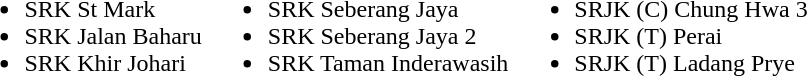<table>
<tr>
<td><br><ul><li>SRK St Mark</li><li>SRK Jalan Baharu</li><li>SRK Khir Johari</li></ul></td>
<td><br><ul><li>SRK Seberang Jaya</li><li>SRK Seberang Jaya 2</li><li>SRK Taman Inderawasih</li></ul></td>
<td><br><ul><li>SRJK (C) Chung Hwa 3</li><li>SRJK (T) Perai</li><li>SRJK (T) Ladang Prye</li></ul></td>
</tr>
</table>
